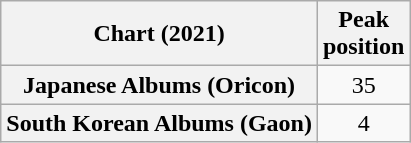<table class="wikitable sortable plainrowheaders" style="text-align:center">
<tr>
<th scope="col">Chart (2021)</th>
<th scope="col">Peak<br>position</th>
</tr>
<tr>
<th scope="row">Japanese Albums (Oricon)</th>
<td>35</td>
</tr>
<tr>
<th scope="row">South Korean Albums (Gaon)</th>
<td>4</td>
</tr>
</table>
